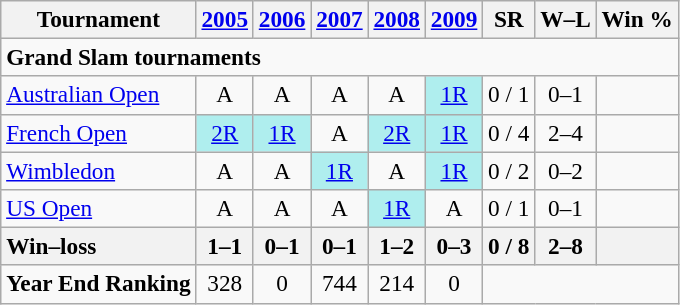<table class=wikitable style=text-align:center;font-size:97%>
<tr>
<th>Tournament</th>
<th><a href='#'>2005</a></th>
<th><a href='#'>2006</a></th>
<th><a href='#'>2007</a></th>
<th><a href='#'>2008</a></th>
<th><a href='#'>2009</a></th>
<th>SR</th>
<th>W–L</th>
<th>Win %</th>
</tr>
<tr>
<td colspan=9 align=left><strong>Grand Slam tournaments</strong></td>
</tr>
<tr>
<td align=left><a href='#'>Australian Open</a></td>
<td>A</td>
<td>A</td>
<td>A</td>
<td>A</td>
<td bgcolor=afeeee><a href='#'>1R</a></td>
<td>0 / 1</td>
<td>0–1</td>
<td></td>
</tr>
<tr>
<td align=left><a href='#'>French Open</a></td>
<td bgcolor=afeeee><a href='#'>2R</a></td>
<td bgcolor=afeeee><a href='#'>1R</a></td>
<td>A</td>
<td bgcolor=afeeee><a href='#'>2R</a></td>
<td bgcolor=afeeee><a href='#'>1R</a></td>
<td>0 / 4</td>
<td>2–4</td>
<td></td>
</tr>
<tr>
<td align=left><a href='#'>Wimbledon</a></td>
<td>A</td>
<td>A</td>
<td bgcolor=afeeee><a href='#'>1R</a></td>
<td>A</td>
<td bgcolor=afeeee><a href='#'>1R</a></td>
<td>0 / 2</td>
<td>0–2</td>
<td></td>
</tr>
<tr>
<td align=left><a href='#'>US Open</a></td>
<td>A</td>
<td>A</td>
<td>A</td>
<td bgcolor=afeeee><a href='#'>1R</a></td>
<td>A</td>
<td>0 / 1</td>
<td>0–1</td>
<td></td>
</tr>
<tr>
<th style=text-align:left>Win–loss</th>
<th>1–1</th>
<th>0–1</th>
<th>0–1</th>
<th>1–2</th>
<th>0–3</th>
<th>0 / 8</th>
<th>2–8</th>
<th></th>
</tr>
<tr>
<td align=left><strong>Year End Ranking</strong></td>
<td>328</td>
<td>0</td>
<td>744</td>
<td>214</td>
<td>0</td>
<td colspan=3></td>
</tr>
</table>
